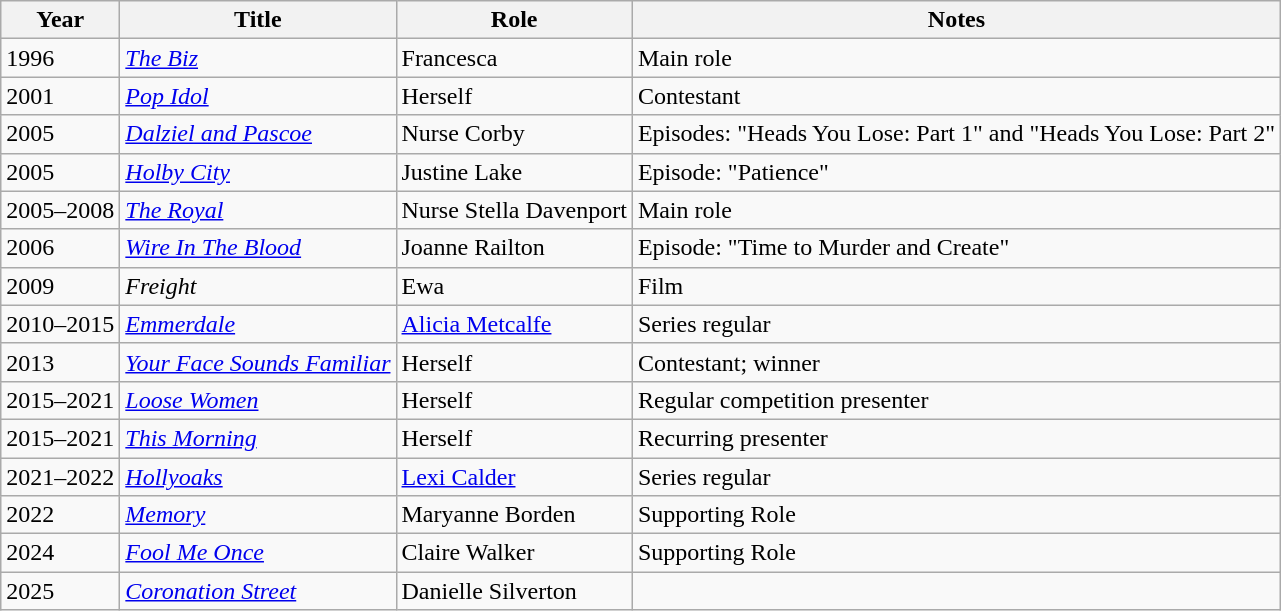<table class="wikitable sortable">
<tr>
<th>Year</th>
<th>Title</th>
<th>Role</th>
<th class="unsortable">Notes</th>
</tr>
<tr>
<td>1996</td>
<td><em><a href='#'>The Biz</a></em></td>
<td>Francesca</td>
<td>Main role</td>
</tr>
<tr>
<td>2001</td>
<td><em><a href='#'>Pop Idol</a></em></td>
<td>Herself</td>
<td>Contestant</td>
</tr>
<tr>
<td>2005</td>
<td><em><a href='#'>Dalziel and Pascoe</a></em></td>
<td>Nurse Corby</td>
<td>Episodes: "Heads You Lose: Part 1" and "Heads You Lose: Part 2"</td>
</tr>
<tr>
<td>2005</td>
<td><em><a href='#'>Holby City</a></em></td>
<td>Justine Lake</td>
<td>Episode: "Patience"</td>
</tr>
<tr>
<td>2005–2008</td>
<td><em><a href='#'>The Royal</a></em></td>
<td>Nurse Stella Davenport</td>
<td>Main role</td>
</tr>
<tr>
<td>2006</td>
<td><em><a href='#'>Wire In The Blood</a></em></td>
<td>Joanne Railton</td>
<td>Episode: "Time to Murder and Create"</td>
</tr>
<tr>
<td>2009</td>
<td><em>Freight</em></td>
<td>Ewa</td>
<td>Film</td>
</tr>
<tr>
<td>2010–2015</td>
<td><em><a href='#'>Emmerdale</a></em></td>
<td><a href='#'>Alicia Metcalfe</a></td>
<td>Series regular</td>
</tr>
<tr>
<td>2013</td>
<td><em><a href='#'>Your Face Sounds Familiar</a></em></td>
<td>Herself</td>
<td>Contestant; winner</td>
</tr>
<tr>
<td>2015–2021</td>
<td><em><a href='#'>Loose Women</a></em></td>
<td>Herself</td>
<td>Regular competition presenter</td>
</tr>
<tr>
<td>2015–2021</td>
<td><em><a href='#'>This Morning</a></em></td>
<td>Herself</td>
<td>Recurring presenter</td>
</tr>
<tr>
<td>2021–2022</td>
<td><em><a href='#'>Hollyoaks</a></em></td>
<td><a href='#'>Lexi Calder</a></td>
<td>Series regular</td>
</tr>
<tr>
<td>2022</td>
<td><em><a href='#'>Memory</a></em></td>
<td>Maryanne Borden</td>
<td>Supporting Role</td>
</tr>
<tr>
<td>2024</td>
<td><em><a href='#'>Fool Me Once</a></em></td>
<td>Claire Walker</td>
<td>Supporting Role</td>
</tr>
<tr>
<td>2025</td>
<td><em><a href='#'>Coronation Street</a></em></td>
<td>Danielle Silverton</td>
<td></td>
</tr>
</table>
